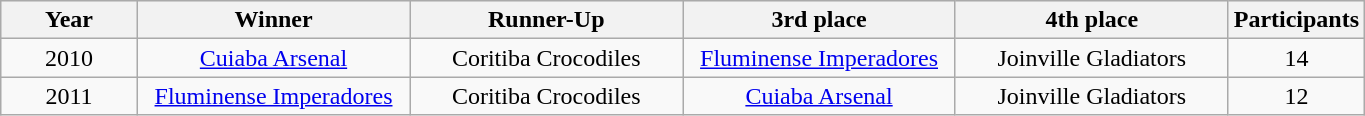<table class="wikitable">
<tr align=center style="background:#efefef;">
<th width=10%>Year</th>
<th width=20%>Winner</th>
<th width=20%>Runner-Up</th>
<th width=20%>3rd place</th>
<th width=20%>4th place</th>
<th width=10%>Participants</th>
</tr>
<tr align=center>
<td>2010</td>
<td><a href='#'>Cuiaba Arsenal</a></td>
<td>Coritiba Crocodiles</td>
<td><a href='#'>Fluminense Imperadores</a></td>
<td>Joinville Gladiators</td>
<td>14</td>
</tr>
<tr align=center>
<td>2011</td>
<td><a href='#'>Fluminense Imperadores</a></td>
<td>Coritiba Crocodiles</td>
<td><a href='#'>Cuiaba Arsenal</a></td>
<td>Joinville Gladiators</td>
<td>12</td>
</tr>
</table>
